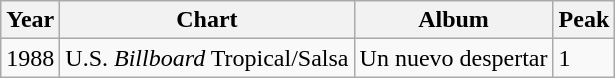<table class="wikitable">
<tr>
<th>Year</th>
<th>Chart</th>
<th>Album</th>
<th>Peak</th>
</tr>
<tr>
<td>1988</td>
<td>U.S. <em>Billboard</em> Tropical/Salsa</td>
<td>Un nuevo despertar</td>
<td>1</td>
</tr>
</table>
